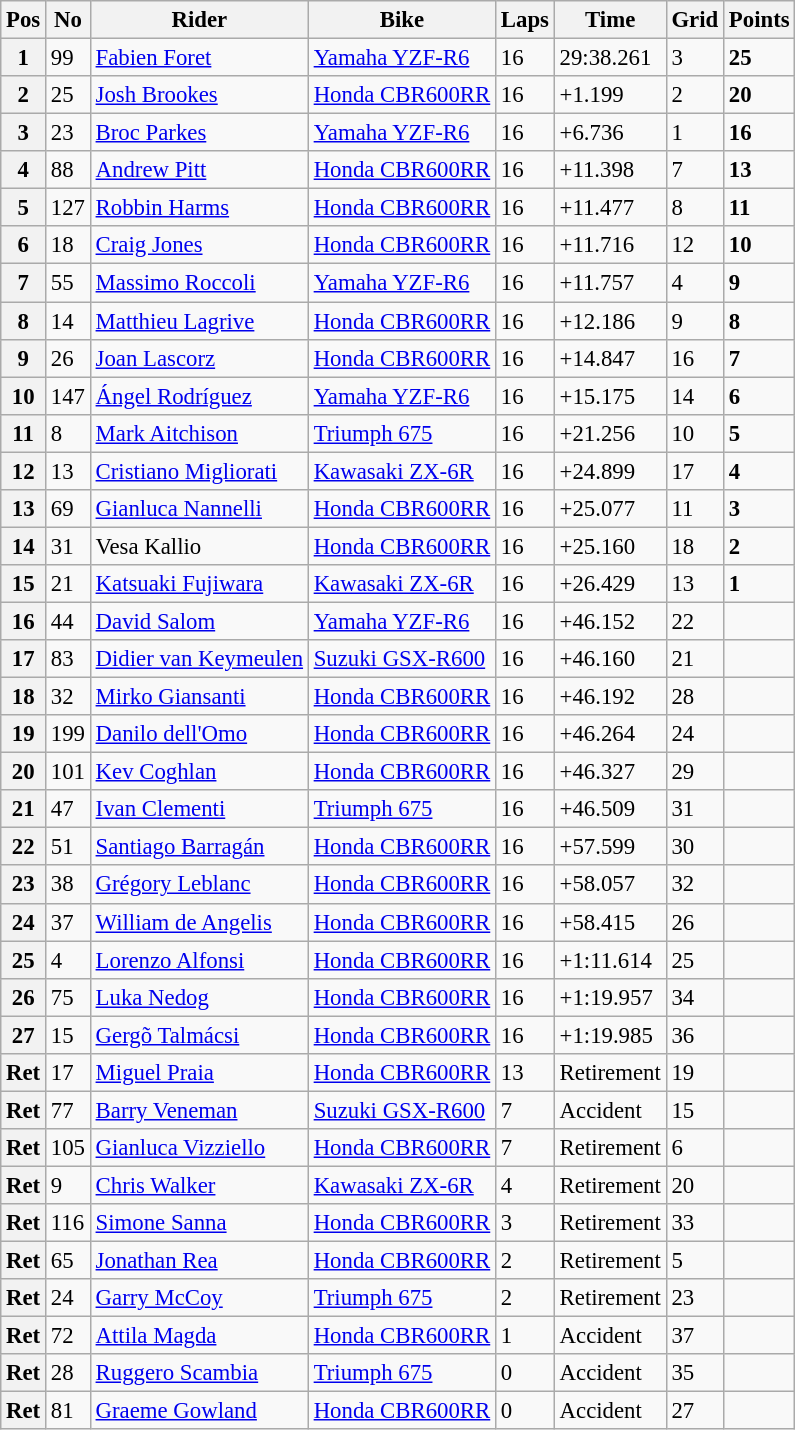<table class="wikitable" style="font-size: 95%;">
<tr>
<th>Pos</th>
<th>No</th>
<th>Rider</th>
<th>Bike</th>
<th>Laps</th>
<th>Time</th>
<th>Grid</th>
<th>Points</th>
</tr>
<tr>
<th>1</th>
<td>99</td>
<td> <a href='#'>Fabien Foret</a></td>
<td><a href='#'>Yamaha YZF-R6</a></td>
<td>16</td>
<td>29:38.261</td>
<td>3</td>
<td><strong>25</strong></td>
</tr>
<tr>
<th>2</th>
<td>25</td>
<td> <a href='#'>Josh Brookes</a></td>
<td><a href='#'>Honda CBR600RR</a></td>
<td>16</td>
<td>+1.199</td>
<td>2</td>
<td><strong>20</strong></td>
</tr>
<tr>
<th>3</th>
<td>23</td>
<td> <a href='#'>Broc Parkes</a></td>
<td><a href='#'>Yamaha YZF-R6</a></td>
<td>16</td>
<td>+6.736</td>
<td>1</td>
<td><strong>16</strong></td>
</tr>
<tr>
<th>4</th>
<td>88</td>
<td> <a href='#'>Andrew Pitt</a></td>
<td><a href='#'>Honda CBR600RR</a></td>
<td>16</td>
<td>+11.398</td>
<td>7</td>
<td><strong>13</strong></td>
</tr>
<tr>
<th>5</th>
<td>127</td>
<td> <a href='#'>Robbin Harms</a></td>
<td><a href='#'>Honda CBR600RR</a></td>
<td>16</td>
<td>+11.477</td>
<td>8</td>
<td><strong>11</strong></td>
</tr>
<tr>
<th>6</th>
<td>18</td>
<td> <a href='#'>Craig Jones</a></td>
<td><a href='#'>Honda CBR600RR</a></td>
<td>16</td>
<td>+11.716</td>
<td>12</td>
<td><strong>10</strong></td>
</tr>
<tr>
<th>7</th>
<td>55</td>
<td> <a href='#'>Massimo Roccoli</a></td>
<td><a href='#'>Yamaha YZF-R6</a></td>
<td>16</td>
<td>+11.757</td>
<td>4</td>
<td><strong>9</strong></td>
</tr>
<tr>
<th>8</th>
<td>14</td>
<td> <a href='#'>Matthieu Lagrive</a></td>
<td><a href='#'>Honda CBR600RR</a></td>
<td>16</td>
<td>+12.186</td>
<td>9</td>
<td><strong>8</strong></td>
</tr>
<tr>
<th>9</th>
<td>26</td>
<td> <a href='#'>Joan Lascorz</a></td>
<td><a href='#'>Honda CBR600RR</a></td>
<td>16</td>
<td>+14.847</td>
<td>16</td>
<td><strong>7</strong></td>
</tr>
<tr>
<th>10</th>
<td>147</td>
<td> <a href='#'>Ángel Rodríguez</a></td>
<td><a href='#'>Yamaha YZF-R6</a></td>
<td>16</td>
<td>+15.175</td>
<td>14</td>
<td><strong>6</strong></td>
</tr>
<tr>
<th>11</th>
<td>8</td>
<td> <a href='#'>Mark Aitchison</a></td>
<td><a href='#'>Triumph 675</a></td>
<td>16</td>
<td>+21.256</td>
<td>10</td>
<td><strong>5</strong></td>
</tr>
<tr>
<th>12</th>
<td>13</td>
<td> <a href='#'>Cristiano Migliorati</a></td>
<td><a href='#'>Kawasaki ZX-6R</a></td>
<td>16</td>
<td>+24.899</td>
<td>17</td>
<td><strong>4</strong></td>
</tr>
<tr>
<th>13</th>
<td>69</td>
<td> <a href='#'>Gianluca Nannelli</a></td>
<td><a href='#'>Honda CBR600RR</a></td>
<td>16</td>
<td>+25.077</td>
<td>11</td>
<td><strong>3</strong></td>
</tr>
<tr>
<th>14</th>
<td>31</td>
<td> Vesa Kallio</td>
<td><a href='#'>Honda CBR600RR</a></td>
<td>16</td>
<td>+25.160</td>
<td>18</td>
<td><strong>2</strong></td>
</tr>
<tr>
<th>15</th>
<td>21</td>
<td> <a href='#'>Katsuaki Fujiwara</a></td>
<td><a href='#'>Kawasaki ZX-6R</a></td>
<td>16</td>
<td>+26.429</td>
<td>13</td>
<td><strong>1</strong></td>
</tr>
<tr>
<th>16</th>
<td>44</td>
<td> <a href='#'>David Salom</a></td>
<td><a href='#'>Yamaha YZF-R6</a></td>
<td>16</td>
<td>+46.152</td>
<td>22</td>
<td></td>
</tr>
<tr>
<th>17</th>
<td>83</td>
<td> <a href='#'>Didier van Keymeulen</a></td>
<td><a href='#'>Suzuki GSX-R600</a></td>
<td>16</td>
<td>+46.160</td>
<td>21</td>
<td></td>
</tr>
<tr>
<th>18</th>
<td>32</td>
<td> <a href='#'>Mirko Giansanti</a></td>
<td><a href='#'>Honda CBR600RR</a></td>
<td>16</td>
<td>+46.192</td>
<td>28</td>
<td></td>
</tr>
<tr>
<th>19</th>
<td>199</td>
<td> <a href='#'>Danilo dell'Omo</a></td>
<td><a href='#'>Honda CBR600RR</a></td>
<td>16</td>
<td>+46.264</td>
<td>24</td>
<td></td>
</tr>
<tr>
<th>20</th>
<td>101</td>
<td> <a href='#'>Kev Coghlan</a></td>
<td><a href='#'>Honda CBR600RR</a></td>
<td>16</td>
<td>+46.327</td>
<td>29</td>
<td></td>
</tr>
<tr>
<th>21</th>
<td>47</td>
<td> <a href='#'>Ivan Clementi</a></td>
<td><a href='#'>Triumph 675</a></td>
<td>16</td>
<td>+46.509</td>
<td>31</td>
<td></td>
</tr>
<tr>
<th>22</th>
<td>51</td>
<td> <a href='#'>Santiago Barragán</a></td>
<td><a href='#'>Honda CBR600RR</a></td>
<td>16</td>
<td>+57.599</td>
<td>30</td>
<td></td>
</tr>
<tr>
<th>23</th>
<td>38</td>
<td> <a href='#'>Grégory Leblanc</a></td>
<td><a href='#'>Honda CBR600RR</a></td>
<td>16</td>
<td>+58.057</td>
<td>32</td>
<td></td>
</tr>
<tr>
<th>24</th>
<td>37</td>
<td> <a href='#'>William de Angelis</a></td>
<td><a href='#'>Honda CBR600RR</a></td>
<td>16</td>
<td>+58.415</td>
<td>26</td>
<td></td>
</tr>
<tr>
<th>25</th>
<td>4</td>
<td> <a href='#'>Lorenzo Alfonsi</a></td>
<td><a href='#'>Honda CBR600RR</a></td>
<td>16</td>
<td>+1:11.614</td>
<td>25</td>
<td></td>
</tr>
<tr>
<th>26</th>
<td>75</td>
<td> <a href='#'>Luka Nedog</a></td>
<td><a href='#'>Honda CBR600RR</a></td>
<td>16</td>
<td>+1:19.957</td>
<td>34</td>
<td></td>
</tr>
<tr>
<th>27</th>
<td>15</td>
<td> <a href='#'>Gergõ Talmácsi</a></td>
<td><a href='#'>Honda CBR600RR</a></td>
<td>16</td>
<td>+1:19.985</td>
<td>36</td>
<td></td>
</tr>
<tr>
<th>Ret</th>
<td>17</td>
<td> <a href='#'>Miguel Praia</a></td>
<td><a href='#'>Honda CBR600RR</a></td>
<td>13</td>
<td>Retirement</td>
<td>19</td>
<td></td>
</tr>
<tr>
<th>Ret</th>
<td>77</td>
<td> <a href='#'>Barry Veneman</a></td>
<td><a href='#'>Suzuki GSX-R600</a></td>
<td>7</td>
<td>Accident</td>
<td>15</td>
<td></td>
</tr>
<tr>
<th>Ret</th>
<td>105</td>
<td> <a href='#'>Gianluca Vizziello</a></td>
<td><a href='#'>Honda CBR600RR</a></td>
<td>7</td>
<td>Retirement</td>
<td>6</td>
<td></td>
</tr>
<tr>
<th>Ret</th>
<td>9</td>
<td> <a href='#'>Chris Walker</a></td>
<td><a href='#'>Kawasaki ZX-6R</a></td>
<td>4</td>
<td>Retirement</td>
<td>20</td>
<td></td>
</tr>
<tr>
<th>Ret</th>
<td>116</td>
<td> <a href='#'>Simone Sanna</a></td>
<td><a href='#'>Honda CBR600RR</a></td>
<td>3</td>
<td>Retirement</td>
<td>33</td>
<td></td>
</tr>
<tr>
<th>Ret</th>
<td>65</td>
<td> <a href='#'>Jonathan Rea</a></td>
<td><a href='#'>Honda CBR600RR</a></td>
<td>2</td>
<td>Retirement</td>
<td>5</td>
<td></td>
</tr>
<tr>
<th>Ret</th>
<td>24</td>
<td> <a href='#'>Garry McCoy</a></td>
<td><a href='#'>Triumph 675</a></td>
<td>2</td>
<td>Retirement</td>
<td>23</td>
<td></td>
</tr>
<tr>
<th>Ret</th>
<td>72</td>
<td> <a href='#'>Attila Magda</a></td>
<td><a href='#'>Honda CBR600RR</a></td>
<td>1</td>
<td>Accident</td>
<td>37</td>
<td></td>
</tr>
<tr>
<th>Ret</th>
<td>28</td>
<td> <a href='#'>Ruggero Scambia</a></td>
<td><a href='#'>Triumph 675</a></td>
<td>0</td>
<td>Accident</td>
<td>35</td>
<td></td>
</tr>
<tr>
<th>Ret</th>
<td>81</td>
<td> <a href='#'>Graeme Gowland</a></td>
<td><a href='#'>Honda CBR600RR</a></td>
<td>0</td>
<td>Accident</td>
<td>27</td>
<td></td>
</tr>
</table>
